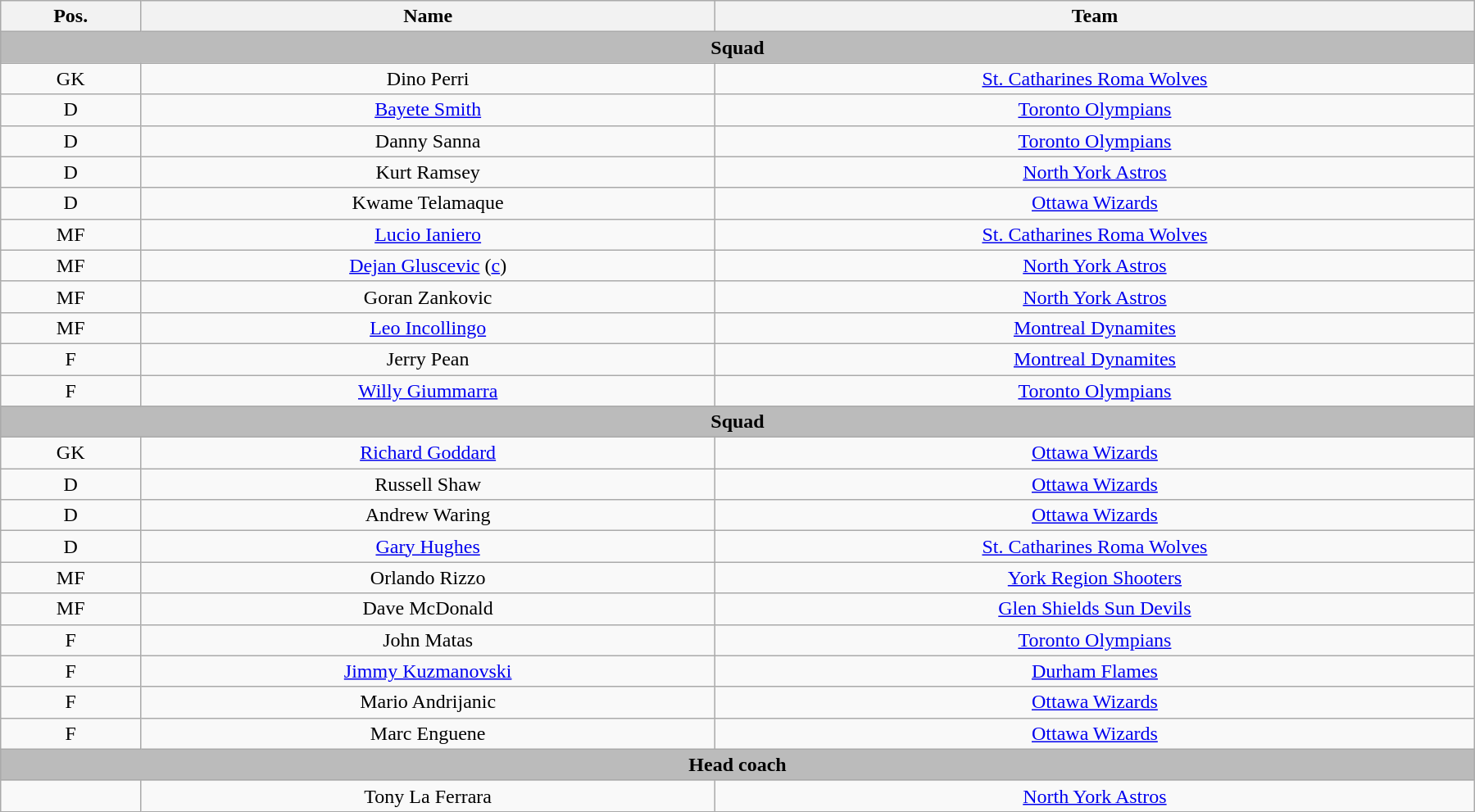<table class="wikitable mw-collapsible mw-collapsed" style="text-align: center; width: 95%; margin-left: auto; margin-right: auto">
<tr>
<th>Pos.</th>
<th>Name</th>
<th>Team</th>
</tr>
<tr>
<td colspan=3 style="background: #BBBBBB;"><strong>Squad</strong></td>
</tr>
<tr>
<td>GK</td>
<td>Dino Perri</td>
<td><a href='#'>St. Catharines Roma Wolves</a></td>
</tr>
<tr>
<td>D</td>
<td><a href='#'>Bayete Smith</a></td>
<td><a href='#'>Toronto Olympians</a></td>
</tr>
<tr>
<td>D</td>
<td>Danny Sanna</td>
<td><a href='#'>Toronto Olympians</a></td>
</tr>
<tr>
<td>D</td>
<td>Kurt Ramsey</td>
<td><a href='#'>North York Astros</a></td>
</tr>
<tr>
<td>D</td>
<td>Kwame Telamaque</td>
<td><a href='#'>Ottawa Wizards</a></td>
</tr>
<tr>
<td>MF</td>
<td><a href='#'>Lucio Ianiero</a></td>
<td><a href='#'>St. Catharines Roma Wolves</a></td>
</tr>
<tr>
<td>MF</td>
<td><a href='#'>Dejan Gluscevic</a> (<a href='#'>c</a>)</td>
<td><a href='#'>North York Astros</a></td>
</tr>
<tr>
<td>MF</td>
<td>Goran Zankovic</td>
<td><a href='#'>North York Astros</a></td>
</tr>
<tr>
<td>MF</td>
<td><a href='#'>Leo Incollingo</a></td>
<td><a href='#'>Montreal Dynamites</a></td>
</tr>
<tr>
<td>F</td>
<td>Jerry Pean</td>
<td><a href='#'>Montreal Dynamites</a></td>
</tr>
<tr>
<td>F</td>
<td><a href='#'>Willy Giummarra</a></td>
<td><a href='#'>Toronto Olympians</a></td>
</tr>
<tr>
<td colspan=3 style="background: #BBBBBB;"><strong>Squad</strong></td>
</tr>
<tr>
<td>GK</td>
<td><a href='#'>Richard Goddard</a></td>
<td><a href='#'>Ottawa Wizards</a></td>
</tr>
<tr>
<td>D</td>
<td>Russell Shaw</td>
<td><a href='#'>Ottawa Wizards</a></td>
</tr>
<tr>
<td>D</td>
<td>Andrew Waring</td>
<td><a href='#'>Ottawa Wizards</a></td>
</tr>
<tr>
<td>D</td>
<td><a href='#'>Gary Hughes</a></td>
<td><a href='#'>St. Catharines Roma Wolves</a></td>
</tr>
<tr>
<td>MF</td>
<td>Orlando Rizzo</td>
<td><a href='#'>York Region Shooters</a></td>
</tr>
<tr>
<td>MF</td>
<td>Dave McDonald</td>
<td><a href='#'>Glen Shields Sun Devils</a></td>
</tr>
<tr>
<td>F</td>
<td>John Matas</td>
<td><a href='#'>Toronto Olympians</a></td>
</tr>
<tr>
<td>F</td>
<td><a href='#'>Jimmy Kuzmanovski</a></td>
<td><a href='#'>Durham Flames</a></td>
</tr>
<tr>
<td>F</td>
<td>Mario Andrijanic</td>
<td><a href='#'>Ottawa Wizards</a></td>
</tr>
<tr>
<td>F</td>
<td>Marc Enguene</td>
<td><a href='#'>Ottawa Wizards</a></td>
</tr>
<tr>
<td colspan=3 style="background: #BBBBBB;"><strong>Head coach</strong></td>
</tr>
<tr>
<td></td>
<td>Tony La Ferrara</td>
<td><a href='#'>North York Astros</a></td>
</tr>
</table>
